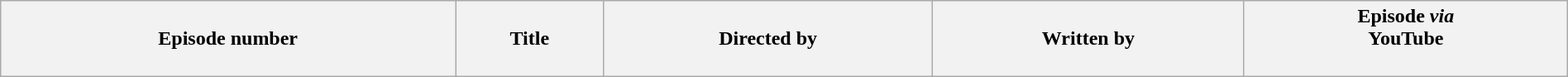<table class="wikitable plainrowheaders" style="width:100%; margin:auto;">
<tr>
<th>Episode number</th>
<th>Title</th>
<th>Directed by</th>
<th>Written by</th>
<th>Episode <em>via</em><br>YouTube<br>





<br>

















</th>
</tr>
</table>
